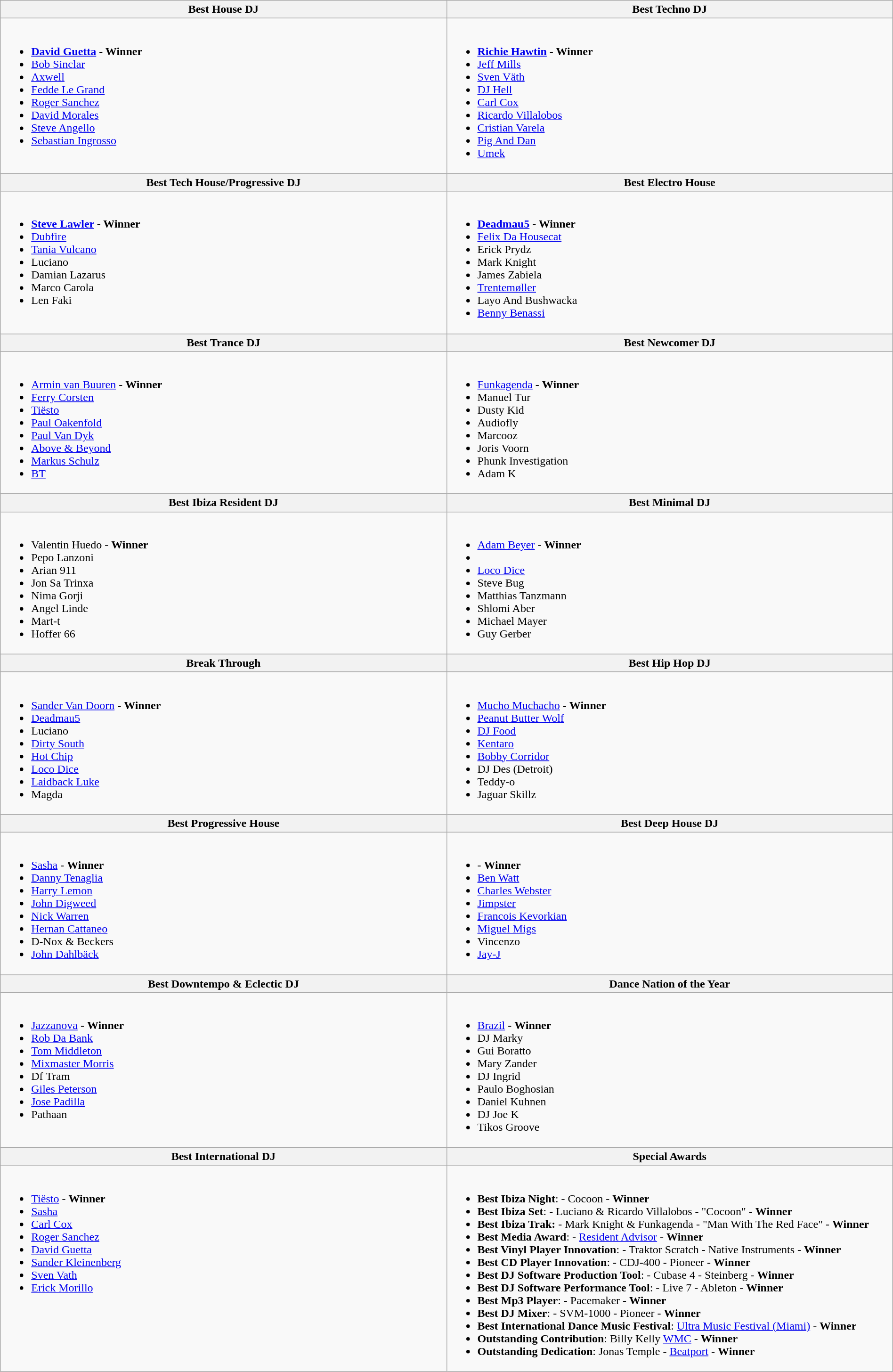<table class=wikitable width="100%">
<tr>
<th width="50%"><strong>Best House DJ</strong></th>
<th width="50%"><strong>Best Techno DJ</strong></th>
</tr>
<tr>
<td valign="top"><br><ul><li><strong> <a href='#'>David Guetta</a> - Winner</strong></li><li><a href='#'>Bob Sinclar</a></li><li><a href='#'>Axwell</a></li><li><a href='#'>Fedde Le Grand</a></li><li><a href='#'>Roger Sanchez</a></li><li><a href='#'>David Morales</a></li><li><a href='#'>Steve Angello</a></li><li><a href='#'>Sebastian Ingrosso</a></li></ul></td>
<td valign="top"><br><ul><li><strong> <a href='#'>Richie Hawtin</a> - Winner</strong></li><li><a href='#'>Jeff Mills</a></li><li><a href='#'>Sven Väth</a></li><li><a href='#'>DJ Hell</a></li><li><a href='#'>Carl Cox</a></li><li><a href='#'>Ricardo Villalobos</a></li><li><a href='#'>Cristian Varela</a></li><li><a href='#'>Pig And Dan</a></li><li><a href='#'>Umek</a></li></ul></td>
</tr>
<tr>
<th width="50%"><strong>Best Tech House/Progressive DJ</strong></th>
<th width="50%"><strong>Best Electro House</strong></th>
</tr>
<tr>
<td valign="top"><br><ul><li><strong> <a href='#'>Steve Lawler</a> - Winner</strong></li><li><a href='#'>Dubfire</a></li><li><a href='#'>Tania Vulcano</a></li><li>Luciano</li><li>Damian Lazarus</li><li>Marco Carola</li><li>Len Faki</li></ul></td>
<td valign="top"><br><ul><li><strong>  <a href='#'>Deadmau5</a> - Winner</strong></li><li><a href='#'>Felix Da Housecat</a></li><li>Erick Prydz</li><li>Mark Knight</li><li>James Zabiela</li><li><a href='#'>Trentemøller</a></li><li>Layo And Bushwacka</li><li><a href='#'>Benny Benassi</a></li></ul></td>
</tr>
<tr>
<th width="50%"><strong>Best Trance DJ</strong></th>
<th width="50%"><strong>Best Newcomer DJ</strong></th>
</tr>
<tr>
<td valign="top"><br><ul><li> <a href='#'>Armin van Buuren</a> - <strong>Winner</strong></li><li><a href='#'>Ferry Corsten</a></li><li><a href='#'>Tiësto</a></li><li><a href='#'>Paul Oakenfold</a></li><li><a href='#'>Paul Van Dyk</a></li><li><a href='#'>Above & Beyond</a></li><li><a href='#'>Markus Schulz</a></li><li><a href='#'>BT</a></li></ul></td>
<td valign="top"><br><ul><li> <a href='#'>Funkagenda</a> - <strong>Winner</strong></li><li>Manuel Tur</li><li>Dusty Kid</li><li>Audiofly</li><li>Marcooz</li><li>Joris Voorn</li><li>Phunk Investigation</li><li>Adam K</li></ul></td>
</tr>
<tr>
<th width="50%"><strong>Best Ibiza Resident DJ</strong></th>
<th width="50%"><strong>Best Minimal DJ</strong></th>
</tr>
<tr>
<td valign="top"><br><ul><li> Valentin Huedo - <strong>Winner</strong></li><li>Pepo Lanzoni</li><li>Arian 911</li><li>Jon Sa Trinxa</li><li>Nima Gorji</li><li>Angel Linde</li><li>Mart-t</li><li>Hoffer 66</li></ul></td>
<td valign="top"><br><ul><li> <a href='#'>Adam Beyer</a> - <strong>Winner</strong></li><li></li><li><a href='#'>Loco Dice</a></li><li>Steve Bug</li><li>Matthias Tanzmann</li><li>Shlomi Aber</li><li>Michael Mayer</li><li>Guy Gerber</li></ul></td>
</tr>
<tr>
<th width="50%"><strong>Break Through</strong></th>
<th width="50%"><strong>Best Hip Hop DJ</strong></th>
</tr>
<tr>
<td valign="top"><br><ul><li> <a href='#'>Sander Van Doorn</a> - <strong>Winner</strong></li><li><a href='#'>Deadmau5</a></li><li>Luciano</li><li><a href='#'>Dirty South</a></li><li><a href='#'>Hot Chip</a></li><li><a href='#'>Loco Dice</a></li><li><a href='#'>Laidback Luke</a></li><li>Magda</li></ul></td>
<td valign="top"><br><ul><li> <a href='#'>Mucho Muchacho</a> - <strong>Winner</strong></li><li><a href='#'>Peanut Butter Wolf</a></li><li><a href='#'>DJ Food</a></li><li><a href='#'>Kentaro</a></li><li><a href='#'>Bobby Corridor</a></li><li>DJ Des (Detroit)</li><li>Teddy-o</li><li>Jaguar Skillz</li></ul></td>
</tr>
<tr>
<th width="50%"><strong>Best Progressive House</strong></th>
<th width="50%"><strong>Best Deep House DJ</strong></th>
</tr>
<tr>
<td valign="top"><br><ul><li> <a href='#'>Sasha</a> - <strong>Winner</strong></li><li><a href='#'>Danny Tenaglia</a></li><li><a href='#'>Harry Lemon</a></li><li><a href='#'>John Digweed</a></li><li><a href='#'>Nick Warren</a></li><li><a href='#'>Hernan Cattaneo</a></li><li>D-Nox & Beckers</li><li><a href='#'>John Dahlbäck</a></li></ul></td>
<td valign="top"><br><ul><li>  - <strong>Winner</strong></li><li><a href='#'>Ben Watt</a></li><li><a href='#'>Charles Webster</a></li><li><a href='#'>Jimpster</a></li><li><a href='#'>Francois Kevorkian</a></li><li><a href='#'>Miguel Migs</a></li><li>Vincenzo</li><li><a href='#'>Jay-J</a></li></ul></td>
</tr>
<tr>
</tr>
<tr>
<th width="50%"><strong>Best Downtempo & Eclectic DJ</strong></th>
<th width="50%"><strong>Dance Nation of the Year</strong></th>
</tr>
<tr>
<td valign="top"><br><ul><li> <a href='#'>Jazzanova</a> - <strong>Winner</strong></li><li><a href='#'>Rob Da Bank</a></li><li><a href='#'>Tom Middleton</a></li><li><a href='#'>Mixmaster Morris</a></li><li>Df Tram</li><li><a href='#'>Giles Peterson</a></li><li><a href='#'>Jose Padilla</a></li><li>Pathaan</li></ul></td>
<td valign="top"><br><ul><li> <a href='#'>Brazil</a> - <strong>Winner</strong></li><li>DJ Marky</li><li>Gui Boratto</li><li>Mary Zander</li><li>DJ Ingrid</li><li>Paulo Boghosian</li><li>Daniel Kuhnen</li><li>DJ Joe K</li><li>Tikos Groove</li></ul></td>
</tr>
<tr>
<th width="50%"><strong>Best International DJ</strong></th>
<th width="50%"><strong>Special Awards</strong></th>
</tr>
<tr>
<td valign="top"><br><ul><li> <a href='#'>Tiësto</a> - <strong>Winner</strong></li><li><a href='#'>Sasha</a></li><li><a href='#'>Carl Cox</a></li><li><a href='#'>Roger Sanchez</a></li><li><a href='#'>David Guetta</a></li><li><a href='#'>Sander Kleinenberg</a></li><li><a href='#'>Sven Vath</a></li><li><a href='#'>Erick Morillo</a></li></ul></td>
<td valign="top"><br><ul><li><strong>Best Ibiza Night</strong>: -  Cocoon - <strong>Winner</strong></li><li><strong>Best Ibiza Set</strong>: -  Luciano & Ricardo Villalobos - "Cocoon" - <strong>Winner</strong></li><li><strong>Best Ibiza Trak:</strong> -  Mark Knight & Funkagenda - "Man With The Red Face" - <strong>Winner</strong></li><li><strong>Best Media Award</strong>: -  <a href='#'>Resident Advisor</a> - <strong>Winner</strong></li><li><strong>Best Vinyl Player Innovation</strong>: -  Traktor Scratch - Native Instruments - <strong>Winner</strong></li><li><strong>Best CD Player Innovation</strong>: -  CDJ-400 - Pioneer - <strong>Winner</strong></li><li><strong>Best DJ Software Production Tool</strong>:  - Cubase 4 - Steinberg - <strong>Winner</strong></li><li><strong>Best DJ Software Performance Tool</strong>:  - Live 7 - Ableton - <strong>Winner</strong></li><li><strong>Best Mp3 Player</strong>:  - Pacemaker - <strong>Winner</strong></li><li><strong>Best DJ Mixer</strong>:  - SVM-1000 - Pioneer - <strong>Winner</strong></li><li><strong>Best International Dance Music Festival</strong>:  <a href='#'>Ultra Music Festival (Miami)</a> - <strong>Winner</strong></li><li><strong>Outstanding Contribution</strong>: Billy Kelly <a href='#'>WMC</a> - <strong>Winner</strong></li><li><strong>Outstanding Dedication</strong>:  Jonas Temple - <a href='#'>Beatport</a> - <strong>Winner</strong></li></ul></td>
</tr>
</table>
